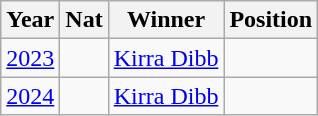<table class="wikitable">
<tr>
<th>Year</th>
<th>Nat</th>
<th>Winner</th>
<th>Position</th>
</tr>
<tr>
<td><a href='#'>2023</a></td>
<td></td>
<td><a href='#'>Kirra Dibb</a></td>
<td></td>
</tr>
<tr>
<td><a href='#'>2024</a></td>
<td></td>
<td><a href='#'>Kirra Dibb</a></td>
<td></td>
</tr>
</table>
